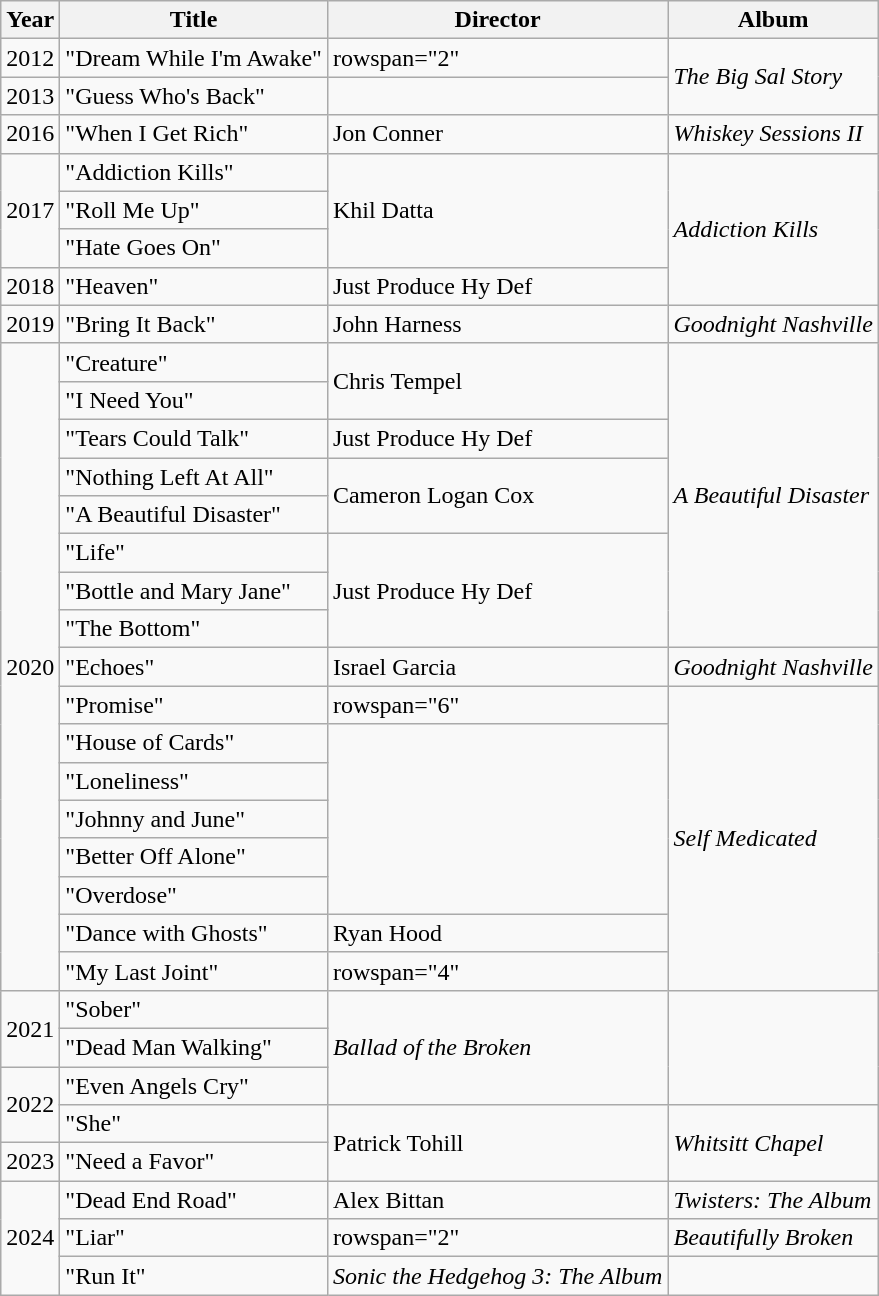<table class="wikitable">
<tr>
<th scope="col">Year</th>
<th scope="col">Title</th>
<th scope="col">Director</th>
<th scope="col">Album</th>
</tr>
<tr>
<td>2012</td>
<td>"Dream While I'm Awake"</td>
<td>rowspan="2" </td>
<td rowspan="2"><em>The Big Sal Story</em></td>
</tr>
<tr>
<td>2013</td>
<td>"Guess Who's Back"</td>
</tr>
<tr>
<td>2016</td>
<td>"When I Get Rich"</td>
<td>Jon Conner</td>
<td><em>Whiskey Sessions II</em></td>
</tr>
<tr>
<td rowspan="3">2017</td>
<td>"Addiction Kills"</td>
<td rowspan="3">Khil Datta</td>
<td rowspan="4"><em>Addiction Kills</em></td>
</tr>
<tr>
<td>"Roll Me Up"</td>
</tr>
<tr>
<td>"Hate Goes On"</td>
</tr>
<tr>
<td>2018</td>
<td>"Heaven"</td>
<td>Just Produce Hy Def</td>
</tr>
<tr>
<td>2019</td>
<td>"Bring It Back"</td>
<td>John Harness</td>
<td><em>Goodnight Nashville</em></td>
</tr>
<tr>
<td rowspan="17">2020</td>
<td>"Creature"</td>
<td rowspan="2">Chris Tempel</td>
<td rowspan="8"><em>A Beautiful Disaster</em></td>
</tr>
<tr>
<td>"I Need You"</td>
</tr>
<tr>
<td>"Tears Could Talk"</td>
<td>Just Produce Hy Def</td>
</tr>
<tr>
<td>"Nothing Left At All"</td>
<td rowspan="2">Cameron Logan Cox</td>
</tr>
<tr>
<td>"A Beautiful Disaster"</td>
</tr>
<tr>
<td>"Life"</td>
<td rowspan="3">Just Produce Hy Def</td>
</tr>
<tr>
<td>"Bottle and Mary Jane"</td>
</tr>
<tr>
<td>"The Bottom"</td>
</tr>
<tr>
<td>"Echoes"</td>
<td>Israel Garcia</td>
<td><em>Goodnight Nashville</em></td>
</tr>
<tr>
<td>"Promise"</td>
<td>rowspan="6" </td>
<td rowspan="8"><em>Self Medicated</em></td>
</tr>
<tr>
<td>"House of Cards"</td>
</tr>
<tr>
<td>"Loneliness"</td>
</tr>
<tr>
<td>"Johnny and June"</td>
</tr>
<tr>
<td>"Better Off Alone"</td>
</tr>
<tr>
<td>"Overdose"</td>
</tr>
<tr>
<td>"Dance with Ghosts"</td>
<td>Ryan Hood</td>
</tr>
<tr>
<td>"My Last Joint"</td>
<td>rowspan="4" </td>
</tr>
<tr>
<td rowspan="2">2021</td>
<td>"Sober"</td>
<td rowspan="3"><em>Ballad of the Broken</em></td>
</tr>
<tr>
<td>"Dead Man Walking"</td>
</tr>
<tr>
<td rowspan="2">2022</td>
<td>"Even Angels Cry"</td>
</tr>
<tr>
<td>"She"</td>
<td rowspan="2">Patrick Tohill</td>
<td rowspan="2"><em>Whitsitt Chapel</em></td>
</tr>
<tr>
<td>2023</td>
<td>"Need a Favor"</td>
</tr>
<tr>
<td rowspan="3">2024</td>
<td>"Dead End Road"</td>
<td>Alex Bittan</td>
<td><em>Twisters: The Album</em></td>
</tr>
<tr>
<td>"Liar"</td>
<td>rowspan="2" </td>
<td><em>Beautifully Broken</em></td>
</tr>
<tr>
<td>"Run It"</td>
<td><em>Sonic the Hedgehog 3: The Album</em></td>
</tr>
</table>
